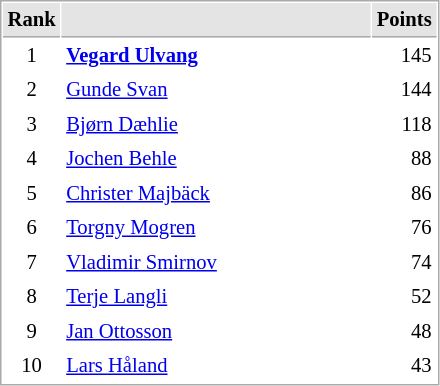<table cellspacing="1" cellpadding="3" style="border:1px solid #AAAAAA;font-size:86%">
<tr style="background-color: #E4E4E4;">
<th style="border-bottom:1px solid #AAAAAA" width=10>Rank</th>
<th style="border-bottom:1px solid #AAAAAA" width=200></th>
<th style="border-bottom:1px solid #AAAAAA" width=20 align=right>Points</th>
</tr>
<tr>
<td align=center>1</td>
<td> <strong><a href='#'>Vegard Ulvang</a></strong></td>
<td align="right">145</td>
</tr>
<tr>
<td align=center>2</td>
<td> <a href='#'>Gunde Svan</a></td>
<td align="right">144</td>
</tr>
<tr>
<td align=center>3</td>
<td> <a href='#'>Bjørn Dæhlie</a></td>
<td align="right">118</td>
</tr>
<tr>
<td align=center>4</td>
<td> <a href='#'>Jochen Behle</a></td>
<td align="right">88</td>
</tr>
<tr>
<td align=center>5</td>
<td> <a href='#'>Christer Majbäck</a></td>
<td align="right">86</td>
</tr>
<tr>
<td align=center>6</td>
<td> <a href='#'>Torgny Mogren</a></td>
<td align="right">76</td>
</tr>
<tr>
<td align=center>7</td>
<td> <a href='#'>Vladimir Smirnov</a></td>
<td align="right">74</td>
</tr>
<tr>
<td align=center>8</td>
<td> <a href='#'>Terje Langli</a></td>
<td align="right">52</td>
</tr>
<tr>
<td align=center>9</td>
<td> <a href='#'>Jan Ottosson</a></td>
<td align="right">48</td>
</tr>
<tr>
<td align=center>10</td>
<td> <a href='#'>Lars Håland</a></td>
<td align="right">43</td>
</tr>
</table>
